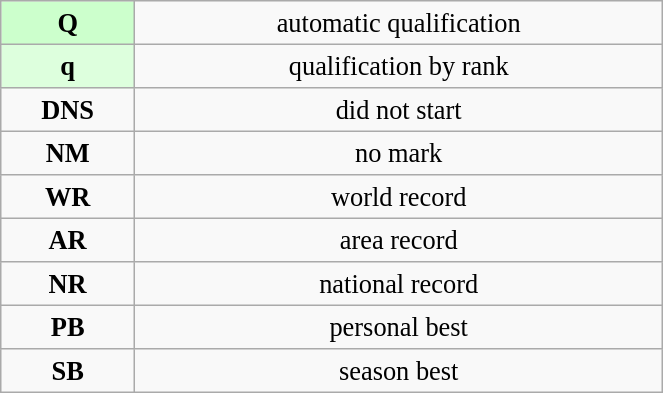<table class="wikitable" style=" text-align:center; font-size:110%;" width="35%">
<tr>
<td bgcolor="ccffcc"><strong>Q</strong></td>
<td>automatic qualification</td>
</tr>
<tr>
<td bgcolor="ddffdd"><strong>q</strong></td>
<td>qualification by rank</td>
</tr>
<tr>
<td><strong>DNS</strong></td>
<td>did not start</td>
</tr>
<tr>
<td><strong>NM</strong></td>
<td>no mark</td>
</tr>
<tr>
<td><strong>WR</strong></td>
<td>world record</td>
</tr>
<tr>
<td><strong>AR</strong></td>
<td>area record</td>
</tr>
<tr>
<td><strong>NR</strong></td>
<td>national record</td>
</tr>
<tr>
<td><strong>PB</strong></td>
<td>personal best</td>
</tr>
<tr>
<td><strong>SB</strong></td>
<td>season best</td>
</tr>
</table>
